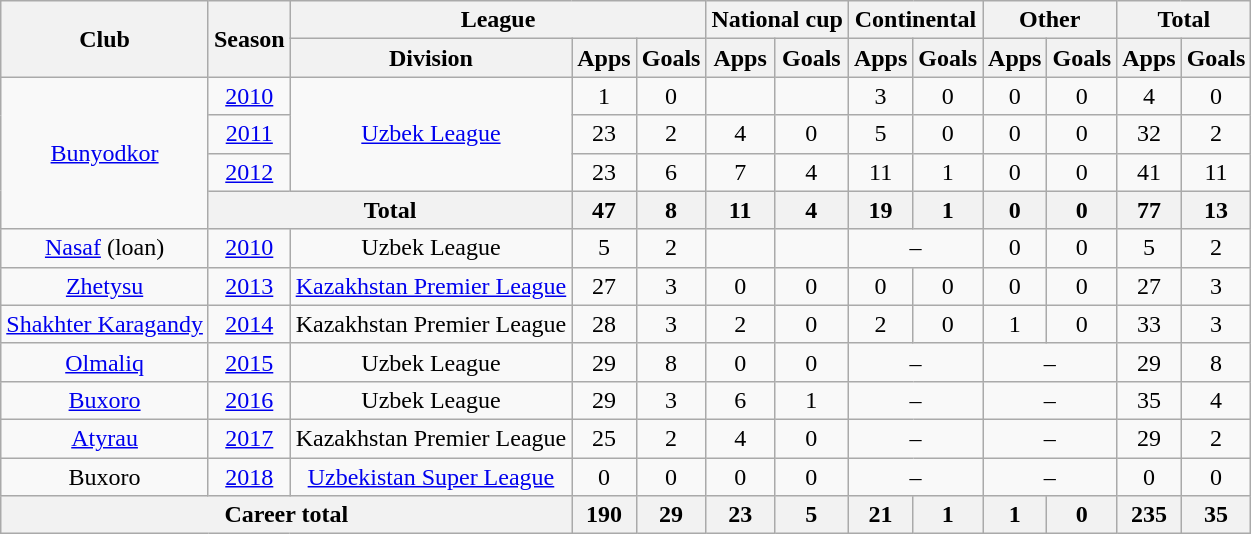<table class="wikitable" style="text-align:center">
<tr>
<th rowspan="2">Club</th>
<th rowspan="2">Season</th>
<th colspan="3">League</th>
<th colspan="2">National cup</th>
<th colspan="2">Continental</th>
<th colspan="2">Other</th>
<th colspan="2">Total</th>
</tr>
<tr>
<th>Division</th>
<th>Apps</th>
<th>Goals</th>
<th>Apps</th>
<th>Goals</th>
<th>Apps</th>
<th>Goals</th>
<th>Apps</th>
<th>Goals</th>
<th>Apps</th>
<th>Goals</th>
</tr>
<tr>
<td rowspan="4"><a href='#'>Bunyodkor</a></td>
<td><a href='#'>2010</a></td>
<td rowspan="3"><a href='#'>Uzbek League</a></td>
<td>1</td>
<td>0</td>
<td></td>
<td></td>
<td>3</td>
<td>0</td>
<td>0</td>
<td>0</td>
<td>4</td>
<td>0</td>
</tr>
<tr>
<td><a href='#'>2011</a></td>
<td>23</td>
<td>2</td>
<td>4</td>
<td>0</td>
<td>5</td>
<td>0</td>
<td>0</td>
<td>0</td>
<td>32</td>
<td>2</td>
</tr>
<tr>
<td><a href='#'>2012</a></td>
<td>23</td>
<td>6</td>
<td>7</td>
<td>4</td>
<td>11</td>
<td>1</td>
<td>0</td>
<td>0</td>
<td>41</td>
<td>11</td>
</tr>
<tr>
<th colspan="2">Total</th>
<th>47</th>
<th>8</th>
<th>11</th>
<th>4</th>
<th>19</th>
<th>1</th>
<th>0</th>
<th>0</th>
<th>77</th>
<th>13</th>
</tr>
<tr>
<td><a href='#'>Nasaf</a> (loan)</td>
<td><a href='#'>2010</a></td>
<td>Uzbek League</td>
<td>5</td>
<td>2</td>
<td></td>
<td></td>
<td colspan="2">–</td>
<td>0</td>
<td>0</td>
<td>5</td>
<td>2</td>
</tr>
<tr>
<td><a href='#'>Zhetysu</a></td>
<td><a href='#'>2013</a></td>
<td><a href='#'>Kazakhstan Premier League</a></td>
<td>27</td>
<td>3</td>
<td>0</td>
<td>0</td>
<td>0</td>
<td>0</td>
<td>0</td>
<td>0</td>
<td>27</td>
<td>3</td>
</tr>
<tr>
<td><a href='#'>Shakhter Karagandy</a></td>
<td><a href='#'>2014</a></td>
<td>Kazakhstan Premier League</td>
<td>28</td>
<td>3</td>
<td>2</td>
<td>0</td>
<td>2</td>
<td>0</td>
<td>1</td>
<td>0</td>
<td>33</td>
<td>3</td>
</tr>
<tr>
<td><a href='#'>Olmaliq</a></td>
<td><a href='#'>2015</a></td>
<td>Uzbek League</td>
<td>29</td>
<td>8</td>
<td>0</td>
<td>0</td>
<td colspan="2">–</td>
<td colspan="2">–</td>
<td>29</td>
<td>8</td>
</tr>
<tr>
<td><a href='#'>Buxoro</a></td>
<td><a href='#'>2016</a></td>
<td>Uzbek League</td>
<td>29</td>
<td>3</td>
<td>6</td>
<td>1</td>
<td colspan="2">–</td>
<td colspan="2">–</td>
<td>35</td>
<td>4</td>
</tr>
<tr>
<td><a href='#'>Atyrau</a></td>
<td><a href='#'>2017</a></td>
<td>Kazakhstan Premier League</td>
<td>25</td>
<td>2</td>
<td>4</td>
<td>0</td>
<td colspan="2">–</td>
<td colspan="2">–</td>
<td>29</td>
<td>2</td>
</tr>
<tr>
<td>Buxoro</td>
<td><a href='#'>2018</a></td>
<td><a href='#'>Uzbekistan Super League</a></td>
<td>0</td>
<td>0</td>
<td>0</td>
<td>0</td>
<td colspan="2">–</td>
<td colspan="2">–</td>
<td>0</td>
<td>0</td>
</tr>
<tr>
<th colspan="3">Career total</th>
<th>190</th>
<th>29</th>
<th>23</th>
<th>5</th>
<th>21</th>
<th>1</th>
<th>1</th>
<th>0</th>
<th>235</th>
<th>35</th>
</tr>
</table>
